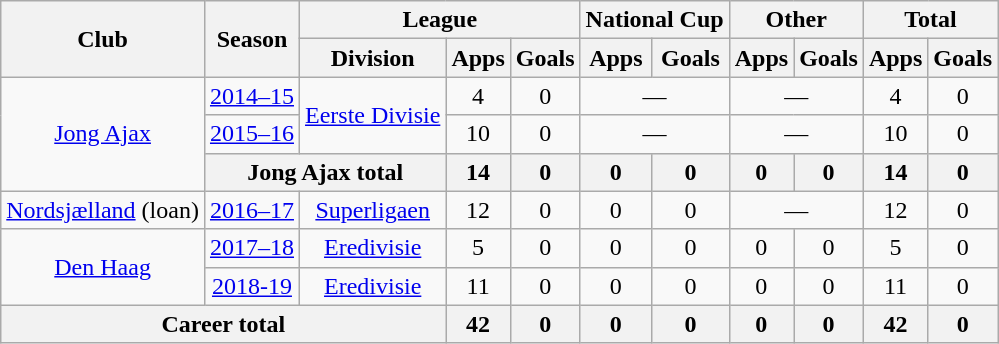<table class="wikitable" style="text-align:center">
<tr>
<th rowspan="2">Club</th>
<th rowspan="2">Season</th>
<th colspan="3">League</th>
<th colspan="2">National Cup</th>
<th colspan="2">Other</th>
<th colspan="2">Total</th>
</tr>
<tr>
<th>Division</th>
<th>Apps</th>
<th>Goals</th>
<th>Apps</th>
<th>Goals</th>
<th>Apps</th>
<th>Goals</th>
<th>Apps</th>
<th>Goals</th>
</tr>
<tr>
<td rowspan="3"><a href='#'>Jong Ajax</a></td>
<td><a href='#'>2014–15</a></td>
<td rowspan="2"><a href='#'>Eerste Divisie</a></td>
<td>4</td>
<td>0</td>
<td colspan="2">—</td>
<td colspan="2">—</td>
<td>4</td>
<td>0</td>
</tr>
<tr>
<td><a href='#'>2015–16</a></td>
<td>10</td>
<td>0</td>
<td colspan="2">—</td>
<td colspan="2">—</td>
<td>10</td>
<td>0</td>
</tr>
<tr>
<th colspan="2">Jong Ajax total</th>
<th>14</th>
<th>0</th>
<th>0</th>
<th>0</th>
<th>0</th>
<th>0</th>
<th>14</th>
<th>0</th>
</tr>
<tr>
<td><a href='#'>Nordsjælland</a> (loan)</td>
<td><a href='#'>2016–17</a></td>
<td><a href='#'>Superligaen</a></td>
<td>12</td>
<td>0</td>
<td>0</td>
<td>0</td>
<td colspan="2">—</td>
<td>12</td>
<td>0</td>
</tr>
<tr>
<td rowspan="2"><a href='#'>Den Haag</a></td>
<td><a href='#'>2017–18</a></td>
<td><a href='#'>Eredivisie</a></td>
<td>5</td>
<td>0</td>
<td>0</td>
<td>0</td>
<td>0</td>
<td>0</td>
<td>5</td>
<td>0</td>
</tr>
<tr>
<td><a href='#'>2018-19</a></td>
<td><a href='#'>Eredivisie</a></td>
<td>11</td>
<td>0</td>
<td>0</td>
<td>0</td>
<td>0</td>
<td>0</td>
<td>11</td>
<td>0</td>
</tr>
<tr>
<th colspan="3">Career total</th>
<th>42</th>
<th>0</th>
<th>0</th>
<th>0</th>
<th>0</th>
<th>0</th>
<th>42</th>
<th>0</th>
</tr>
</table>
